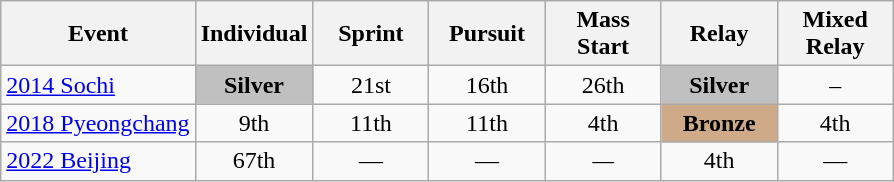<table class="wikitable" style="text-align: center;">
<tr ">
<th>Event</th>
<th style="width:70px;">Individual</th>
<th style="width:70px;">Sprint</th>
<th style="width:70px;">Pursuit</th>
<th style="width:70px;">Mass Start</th>
<th style="width:70px;">Relay</th>
<th style="width:70px;">Mixed Relay</th>
</tr>
<tr>
<td align=left> <a href='#'>2014 Sochi</a></td>
<td style="background:silver"><strong>Silver</strong></td>
<td>21st</td>
<td>16th</td>
<td>26th</td>
<td style="background:silver"><strong>Silver</strong></td>
<td>–</td>
</tr>
<tr>
<td align=left> <a href='#'>2018 Pyeongchang</a></td>
<td>9th</td>
<td>11th</td>
<td>11th</td>
<td>4th</td>
<td style="background:#cfaa88;"><strong>Bronze</strong></td>
<td>4th</td>
</tr>
<tr>
<td align=left> <a href='#'>2022 Beijing</a></td>
<td>67th</td>
<td>—</td>
<td>—</td>
<td><em>—</em></td>
<td>4th</td>
<td>—</td>
</tr>
</table>
